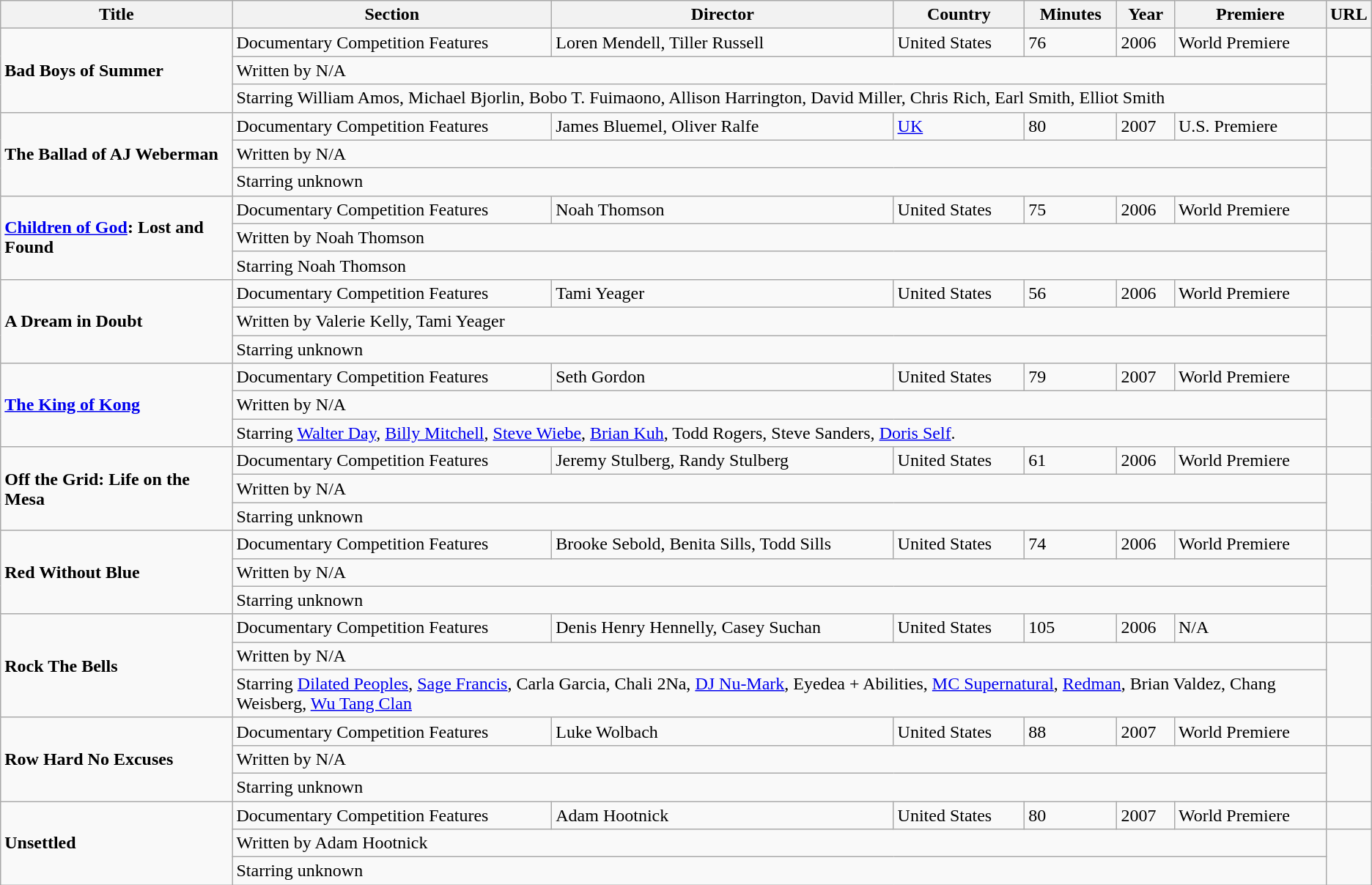<table class="wikitable" style="text-align:left" div style="font-size:85%">
<tr bgcolor="#ffffff">
<th>Title</th>
<th>Section</th>
<th>Director</th>
<th>Country</th>
<th>Minutes</th>
<th>Year</th>
<th>Premiere</th>
<th>URL</th>
</tr>
<tr>
<td rowspan="3"><strong>Bad Boys of Summer</strong></td>
<td>Documentary Competition Features</td>
<td>Loren Mendell, Tiller Russell</td>
<td>United States</td>
<td>76</td>
<td>2006</td>
<td>World Premiere</td>
<td> </td>
</tr>
<tr>
<td colspan="6">Written by N/A</td>
</tr>
<tr>
<td colspan="6">Starring William Amos, Michael Bjorlin, Bobo T. Fuimaono, Allison Harrington, David Miller, Chris Rich, Earl Smith, Elliot Smith</td>
</tr>
<tr>
<td rowspan="3"><strong>The Ballad of AJ Weberman</strong></td>
<td>Documentary Competition Features</td>
<td>James Bluemel, Oliver Ralfe</td>
<td><a href='#'>UK</a></td>
<td>80</td>
<td>2007</td>
<td>U.S. Premiere</td>
<td> </td>
</tr>
<tr>
<td colspan="6">Written by N/A</td>
</tr>
<tr>
<td colspan="6">Starring unknown</td>
</tr>
<tr>
<td rowspan="3"><strong><a href='#'>Children of God</a>: Lost and Found</strong></td>
<td>Documentary Competition Features</td>
<td>Noah Thomson</td>
<td>United States</td>
<td>75</td>
<td>2006</td>
<td>World Premiere</td>
<td> </td>
</tr>
<tr>
<td colspan="6">Written by Noah Thomson</td>
</tr>
<tr>
<td colspan="6">Starring Noah Thomson</td>
</tr>
<tr>
<td rowspan="3"><strong>A Dream in Doubt</strong></td>
<td>Documentary Competition Features</td>
<td>Tami Yeager</td>
<td>United States</td>
<td>56</td>
<td>2006</td>
<td>World Premiere</td>
<td> </td>
</tr>
<tr>
<td colspan="6">Written by Valerie Kelly, Tami Yeager</td>
</tr>
<tr>
<td colspan="6">Starring unknown</td>
</tr>
<tr>
<td rowspan="3"><strong><a href='#'>The King of Kong</a></strong></td>
<td>Documentary Competition Features</td>
<td>Seth Gordon</td>
<td>United States</td>
<td>79</td>
<td>2007</td>
<td>World Premiere</td>
<td> </td>
</tr>
<tr>
<td colspan="6">Written by N/A</td>
</tr>
<tr>
<td colspan="6">Starring <a href='#'>Walter Day</a>, <a href='#'>Billy Mitchell</a>, <a href='#'>Steve Wiebe</a>, <a href='#'>Brian Kuh</a>, Todd Rogers, Steve Sanders, <a href='#'>Doris Self</a>.</td>
</tr>
<tr>
<td rowspan="3"><strong>Off the Grid: Life on the Mesa</strong></td>
<td>Documentary Competition Features</td>
<td>Jeremy Stulberg, Randy Stulberg</td>
<td>United States</td>
<td>61</td>
<td>2006</td>
<td>World Premiere</td>
<td> </td>
</tr>
<tr>
<td colspan="6">Written by N/A</td>
</tr>
<tr>
<td colspan="6">Starring unknown</td>
</tr>
<tr>
<td rowspan="3"><strong>Red Without Blue</strong></td>
<td>Documentary Competition Features</td>
<td>Brooke Sebold, Benita Sills, Todd Sills</td>
<td>United States</td>
<td>74</td>
<td>2006</td>
<td>World Premiere</td>
<td> </td>
</tr>
<tr>
<td colspan="6">Written by N/A</td>
</tr>
<tr>
<td colspan="6">Starring unknown</td>
</tr>
<tr>
<td rowspan="3"><strong>Rock The Bells</strong></td>
<td>Documentary Competition Features</td>
<td>Denis Henry Hennelly, Casey Suchan</td>
<td>United States</td>
<td>105</td>
<td>2006</td>
<td>N/A</td>
<td> </td>
</tr>
<tr>
<td colspan="6">Written by N/A</td>
</tr>
<tr>
<td colspan="6">Starring <a href='#'>Dilated Peoples</a>, <a href='#'>Sage Francis</a>, Carla Garcia, Chali 2Na, <a href='#'>DJ Nu-Mark</a>, Eyedea + Abilities, <a href='#'>MC Supernatural</a>, <a href='#'>Redman</a>, Brian Valdez, Chang Weisberg, <a href='#'>Wu Tang Clan</a></td>
</tr>
<tr>
<td rowspan="3"><strong>Row Hard No Excuses</strong></td>
<td>Documentary Competition Features</td>
<td>Luke Wolbach</td>
<td>United States</td>
<td>88</td>
<td>2007</td>
<td>World Premiere</td>
<td> </td>
</tr>
<tr>
<td colspan="6">Written by N/A</td>
</tr>
<tr>
<td colspan="6">Starring unknown</td>
</tr>
<tr>
<td rowspan="3"><strong>Unsettled</strong></td>
<td>Documentary Competition Features</td>
<td>Adam Hootnick</td>
<td>United States</td>
<td>80</td>
<td>2007</td>
<td>World Premiere</td>
<td> </td>
</tr>
<tr>
<td colspan="6">Written by Adam Hootnick</td>
</tr>
<tr>
<td colspan="6">Starring unknown</td>
</tr>
</table>
